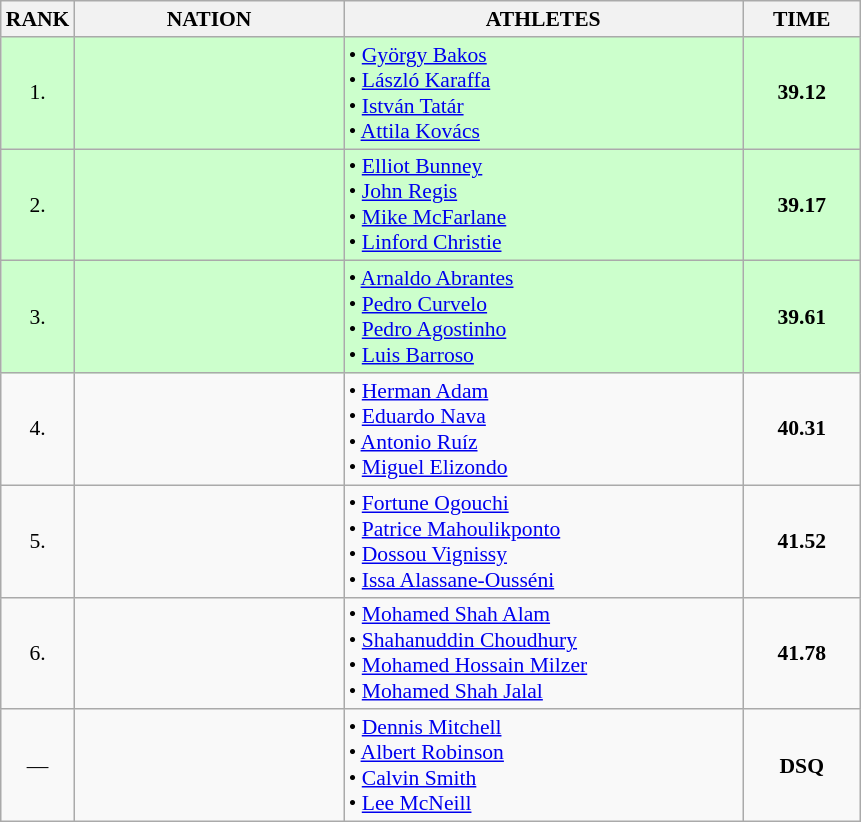<table class="wikitable" style="border-collapse: collapse; font-size: 90%;">
<tr>
<th>RANK</th>
<th style="width: 12em">NATION</th>
<th style="width: 18em">ATHLETES</th>
<th style="width: 5em">TIME</th>
</tr>
<tr style="background:#ccffcc;">
<td align="center">1.</td>
<td align="center"></td>
<td>• <a href='#'>György Bakos</a><br>• <a href='#'>László Karaffa</a><br>• <a href='#'>István Tatár</a><br>• <a href='#'>Attila Kovács</a></td>
<td align="center"><strong>39.12</strong></td>
</tr>
<tr style="background:#ccffcc;">
<td align="center">2.</td>
<td align="center"></td>
<td>• <a href='#'>Elliot Bunney</a><br>• <a href='#'>John Regis</a><br>• <a href='#'>Mike McFarlane</a><br>• <a href='#'>Linford Christie</a></td>
<td align="center"><strong>39.17</strong></td>
</tr>
<tr style="background:#ccffcc;">
<td align="center">3.</td>
<td align="center"></td>
<td>• <a href='#'>Arnaldo Abrantes</a><br>• <a href='#'>Pedro Curvelo</a><br>• <a href='#'>Pedro Agostinho</a><br>• <a href='#'>Luis Barroso</a></td>
<td align="center"><strong>39.61</strong></td>
</tr>
<tr>
<td align="center">4.</td>
<td align="center"></td>
<td>• <a href='#'>Herman Adam</a><br>• <a href='#'>Eduardo Nava</a><br>• <a href='#'>Antonio Ruíz</a><br>• <a href='#'>Miguel Elizondo</a></td>
<td align="center"><strong>40.31</strong></td>
</tr>
<tr>
<td align="center">5.</td>
<td align="center"></td>
<td>• <a href='#'>Fortune Ogouchi</a><br>• <a href='#'>Patrice Mahoulikponto</a><br>• <a href='#'>Dossou Vignissy</a><br>• <a href='#'>Issa Alassane-Ousséni</a></td>
<td align="center"><strong>41.52</strong></td>
</tr>
<tr>
<td align="center">6.</td>
<td align="center"></td>
<td>• <a href='#'>Mohamed Shah Alam</a><br>• <a href='#'>Shahanuddin Choudhury</a><br>• <a href='#'>Mohamed Hossain Milzer</a><br>• <a href='#'>Mohamed Shah Jalal</a></td>
<td align="center"><strong>41.78</strong></td>
</tr>
<tr>
<td align="center">—</td>
<td align="center"></td>
<td>• <a href='#'>Dennis Mitchell</a><br>• <a href='#'>Albert Robinson</a><br>• <a href='#'>Calvin Smith</a><br>• <a href='#'>Lee McNeill</a></td>
<td align="center"><strong>DSQ</strong></td>
</tr>
</table>
